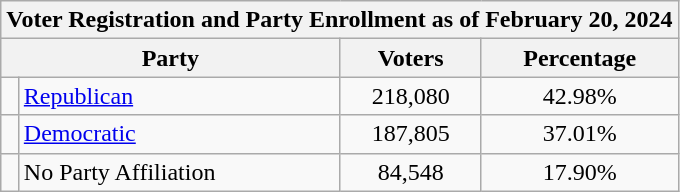<table class=wikitable>
<tr>
<th colspan = 4>Voter Registration and Party Enrollment as of February 20, 2024</th>
</tr>
<tr>
<th colspan = 2>Party</th>
<th>Voters</th>
<th>Percentage</th>
</tr>
<tr>
<td></td>
<td><a href='#'>Republican</a></td>
<td style="text-align:center;">218,080</td>
<td style="text-align:center;">42.98%</td>
</tr>
<tr>
<td></td>
<td><a href='#'>Democratic</a></td>
<td style="text-align:center;">187,805</td>
<td style="text-align:center;">37.01%</td>
</tr>
<tr>
<td></td>
<td>No Party Affiliation</td>
<td style="text-align:center;">84,548</td>
<td style="text-align:center;">17.90%</td>
</tr>
</table>
